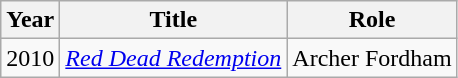<table class="wikitable">
<tr>
<th>Year</th>
<th>Title</th>
<th>Role</th>
</tr>
<tr>
<td>2010</td>
<td><em><a href='#'>Red Dead Redemption</a></em></td>
<td>Archer Fordham</td>
</tr>
</table>
